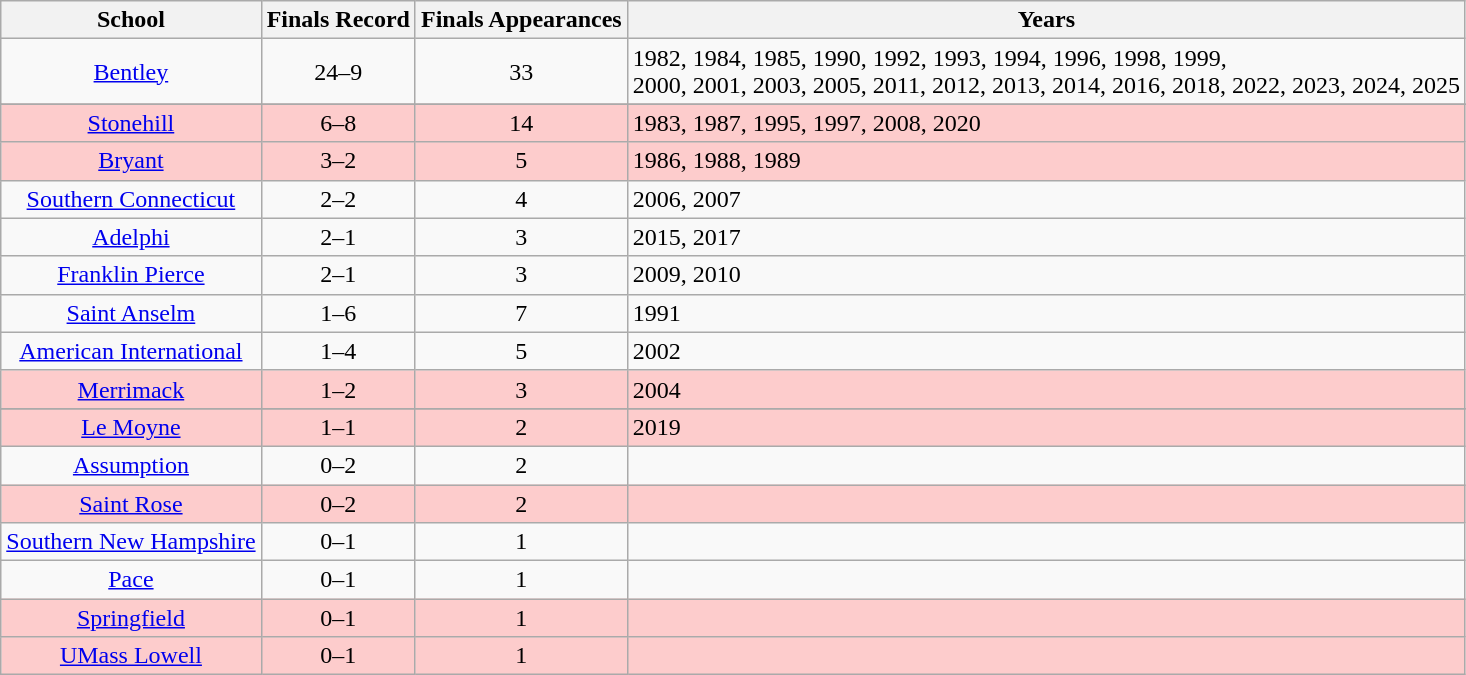<table class="wikitable sortable" style="text-align:center;">
<tr>
<th>School</th>
<th>Finals Record</th>
<th>Finals Appearances</th>
<th class=unsortable>Years</th>
</tr>
<tr>
<td><a href='#'>Bentley</a></td>
<td>24–9</td>
<td>33</td>
<td align=left>1982, 1984, 1985, 1990, 1992, 1993, 1994, 1996, 1998, 1999,<br> 2000, 2001, 2003, 2005, 2011, 2012, 2013, 2014, 2016, 2018, 2022, 2023, 2024, 2025</td>
</tr>
<tr>
</tr>
<tr bgcolor=#fdcccc>
<td><a href='#'>Stonehill</a></td>
<td>6–8</td>
<td>14</td>
<td align=left>1983, 1987, 1995, 1997, 2008, 2020</td>
</tr>
<tr bgcolor=#fdcccc>
<td><a href='#'>Bryant</a></td>
<td>3–2</td>
<td>5</td>
<td align=left>1986, 1988, 1989</td>
</tr>
<tr>
<td><a href='#'>Southern Connecticut</a></td>
<td>2–2</td>
<td>4</td>
<td align=left>2006, 2007</td>
</tr>
<tr>
<td><a href='#'>Adelphi</a></td>
<td>2–1</td>
<td>3</td>
<td align=left>2015, 2017</td>
</tr>
<tr>
<td><a href='#'>Franklin Pierce</a></td>
<td>2–1</td>
<td>3</td>
<td align=left>2009, 2010</td>
</tr>
<tr>
<td><a href='#'>Saint Anselm</a></td>
<td>1–6</td>
<td>7</td>
<td align=left>1991</td>
</tr>
<tr>
<td><a href='#'>American International</a></td>
<td>1–4</td>
<td>5</td>
<td align=left>2002</td>
</tr>
<tr bgcolor=#fdcccc>
<td><a href='#'>Merrimack</a></td>
<td>1–2</td>
<td>3</td>
<td align=left>2004</td>
</tr>
<tr>
</tr>
<tr bgcolor=#fdcccc>
<td><a href='#'>Le Moyne</a></td>
<td>1–1</td>
<td>2</td>
<td align=left>2019</td>
</tr>
<tr>
<td><a href='#'>Assumption</a></td>
<td>0–2</td>
<td>2</td>
<td align=left></td>
</tr>
<tr bgcolor=#fdcccc>
<td><a href='#'>Saint Rose</a></td>
<td>0–2</td>
<td>2</td>
<td align=left></td>
</tr>
<tr>
<td><a href='#'>Southern New Hampshire</a></td>
<td>0–1</td>
<td>1</td>
<td align=left></td>
</tr>
<tr>
<td><a href='#'>Pace</a></td>
<td>0–1</td>
<td>1</td>
<td align=left></td>
</tr>
<tr bgcolor=#fdcccc>
<td><a href='#'>Springfield</a></td>
<td>0–1</td>
<td>1</td>
<td align=left></td>
</tr>
<tr bgcolor=#fdcccc>
<td><a href='#'>UMass Lowell</a></td>
<td>0–1</td>
<td>1</td>
<td align=left></td>
</tr>
</table>
